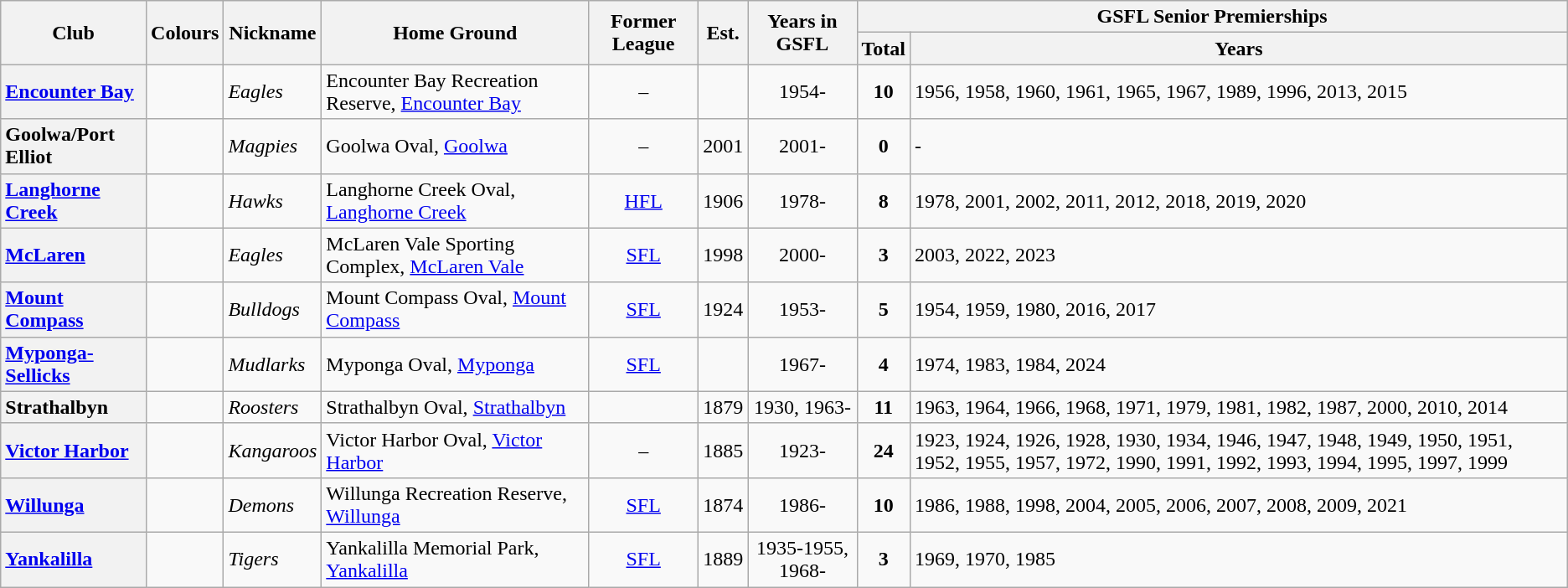<table class="wikitable sortable">
<tr>
<th rowspan="2">Club</th>
<th rowspan="2">Colours</th>
<th rowspan="2">Nickname</th>
<th rowspan="2">Home Ground</th>
<th rowspan="2">Former League</th>
<th rowspan="2">Est.</th>
<th rowspan="2">Years in GSFL</th>
<th colspan="2">GSFL Senior Premierships</th>
</tr>
<tr>
<th>Total</th>
<th>Years </th>
</tr>
<tr>
<th style="text-align:left"><a href='#'>Encounter Bay</a></th>
<td></td>
<td><em>Eagles</em></td>
<td>Encounter Bay Recreation Reserve, <a href='#'>Encounter Bay</a></td>
<td align="center">–</td>
<td align="center"></td>
<td align="center">1954-</td>
<td align="center"><strong>10</strong></td>
<td>1956, 1958, 1960, 1961, 1965, 1967, 1989, 1996, 2013, 2015</td>
</tr>
<tr>
<th style="text-align:left">Goolwa/Port Elliot</th>
<td></td>
<td><em>Magpies</em></td>
<td>Goolwa Oval, <a href='#'>Goolwa</a></td>
<td align="center">–</td>
<td align="center">2001</td>
<td align="center">2001-</td>
<td align="center"><strong>0</strong></td>
<td>-</td>
</tr>
<tr>
<th style="text-align:left"><a href='#'>Langhorne Creek</a></th>
<td></td>
<td><em>Hawks</em></td>
<td>Langhorne Creek Oval, <a href='#'>Langhorne Creek</a></td>
<td align="center"><a href='#'>HFL</a></td>
<td align="center">1906</td>
<td align="center">1978-</td>
<td align="center"><strong>8</strong></td>
<td>1978, 2001, 2002, 2011, 2012, 2018, 2019, 2020</td>
</tr>
<tr>
<th style="text-align:left"><a href='#'>McLaren</a></th>
<td></td>
<td><em>Eagles</em></td>
<td>McLaren Vale Sporting Complex, <a href='#'>McLaren Vale</a></td>
<td align="center"><a href='#'>SFL</a></td>
<td align="center">1998</td>
<td align="center">2000-</td>
<td align="center"><strong>3</strong></td>
<td>2003, 2022, 2023</td>
</tr>
<tr>
<th style="text-align:left"><a href='#'>Mount Compass</a></th>
<td></td>
<td><em>Bulldogs</em></td>
<td>Mount Compass Oval, <a href='#'>Mount Compass</a></td>
<td align="center"><a href='#'>SFL</a></td>
<td align="center">1924</td>
<td align="center">1953-</td>
<td align="center"><strong>5</strong></td>
<td>1954, 1959, 1980, 2016, 2017</td>
</tr>
<tr>
<th style="text-align:left"><a href='#'>Myponga-Sellicks</a></th>
<td></td>
<td><em>Mudlarks</em></td>
<td>Myponga Oval, <a href='#'>Myponga</a></td>
<td align="center"><a href='#'>SFL</a></td>
<td align="center"></td>
<td align="center">1967-</td>
<td align="center"><strong>4</strong></td>
<td>1974, 1983, 1984, 2024</td>
</tr>
<tr>
<th style="text-align:left">Strathalbyn</th>
<td></td>
<td><em>Roosters</em></td>
<td>Strathalbyn Oval, <a href='#'>Strathalbyn</a></td>
<td align="center"></td>
<td align="center">1879</td>
<td align="center">1930, 1963-</td>
<td align="center"><strong>11</strong></td>
<td>1963, 1964, 1966, 1968, 1971, 1979, 1981, 1982, 1987, 2000, 2010, 2014</td>
</tr>
<tr>
<th style="text-align:left"><a href='#'>Victor Harbor</a></th>
<td></td>
<td><em>Kangaroos</em></td>
<td>Victor Harbor Oval, <a href='#'>Victor Harbor</a></td>
<td align="center">–</td>
<td align="center">1885</td>
<td align="center">1923-</td>
<td align="center"><strong>24</strong></td>
<td>1923, 1924, 1926, 1928, 1930, 1934, 1946, 1947, 1948, 1949, 1950, 1951, 1952, 1955, 1957, 1972, 1990, 1991, 1992, 1993, 1994, 1995, 1997, 1999</td>
</tr>
<tr>
<th style="text-align:left"><a href='#'>Willunga</a></th>
<td></td>
<td><em>Demons</em></td>
<td>Willunga Recreation Reserve, <a href='#'>Willunga</a></td>
<td align="center"><a href='#'>SFL</a></td>
<td align="center">1874</td>
<td align="center">1986-</td>
<td align="center"><strong>10</strong></td>
<td>1986, 1988, 1998, 2004, 2005, 2006, 2007, 2008, 2009, 2021</td>
</tr>
<tr>
<th style="text-align:left"><a href='#'>Yankalilla</a></th>
<td></td>
<td><em>Tigers</em></td>
<td>Yankalilla Memorial Park, <a href='#'>Yankalilla</a></td>
<td align="center"><a href='#'>SFL</a></td>
<td align="center">1889</td>
<td align="center">1935-1955, 1968-</td>
<td align="center"><strong>3</strong></td>
<td>1969, 1970, 1985</td>
</tr>
</table>
